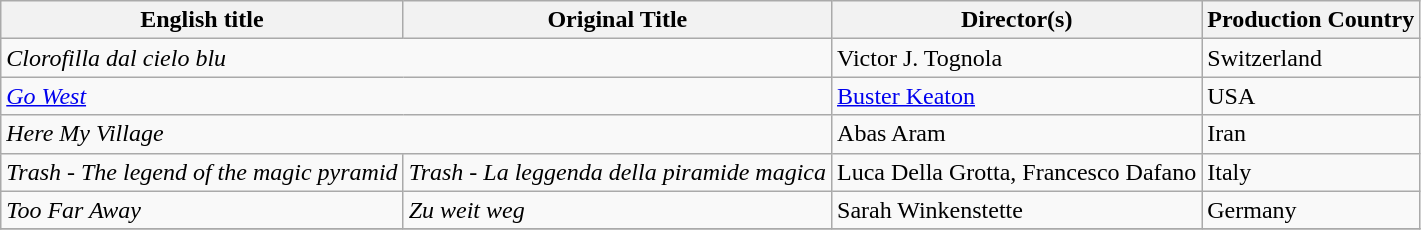<table class="wikitable sortable">
<tr>
<th>English title</th>
<th>Original Title</th>
<th>Director(s)</th>
<th>Production Country</th>
</tr>
<tr>
<td colspan="2"><em>Clorofilla dal cielo blu</em></td>
<td>Victor J. Tognola</td>
<td>Switzerland</td>
</tr>
<tr>
<td colspan="2"><em><a href='#'>Go West</a></em></td>
<td><a href='#'>Buster Keaton</a></td>
<td>USA</td>
</tr>
<tr>
<td colspan="2"><em>Here My Village</em></td>
<td>Abas Aram</td>
<td>Iran</td>
</tr>
<tr>
<td><em>Trash - The legend of the magic pyramid</em></td>
<td><em>Trash - La leggenda della piramide magica</em></td>
<td>Luca Della Grotta, Francesco Dafano</td>
<td>Italy</td>
</tr>
<tr>
<td><em>Too Far Away</em></td>
<td><em>Zu weit weg</em></td>
<td>Sarah Winkenstette</td>
<td>Germany</td>
</tr>
<tr>
</tr>
</table>
